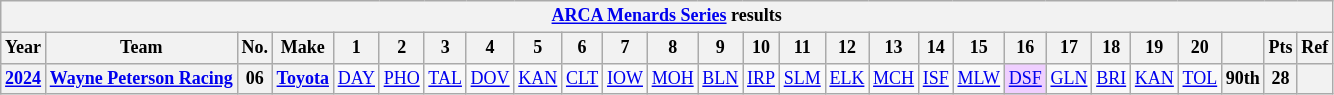<table class="wikitable" style="text-align:center; font-size:75%">
<tr>
<th colspan=48><a href='#'>ARCA Menards Series</a> results</th>
</tr>
<tr>
<th>Year</th>
<th>Team</th>
<th>No.</th>
<th>Make</th>
<th>1</th>
<th>2</th>
<th>3</th>
<th>4</th>
<th>5</th>
<th>6</th>
<th>7</th>
<th>8</th>
<th>9</th>
<th>10</th>
<th>11</th>
<th>12</th>
<th>13</th>
<th>14</th>
<th>15</th>
<th>16</th>
<th>17</th>
<th>18</th>
<th>19</th>
<th>20</th>
<th></th>
<th>Pts</th>
<th>Ref</th>
</tr>
<tr>
<th><a href='#'>2024</a></th>
<th><a href='#'>Wayne Peterson Racing</a></th>
<th>06</th>
<th><a href='#'>Toyota</a></th>
<td><a href='#'>DAY</a></td>
<td><a href='#'>PHO</a></td>
<td><a href='#'>TAL</a></td>
<td><a href='#'>DOV</a></td>
<td><a href='#'>KAN</a></td>
<td><a href='#'>CLT</a></td>
<td><a href='#'>IOW</a></td>
<td><a href='#'>MOH</a></td>
<td><a href='#'>BLN</a></td>
<td><a href='#'>IRP</a></td>
<td><a href='#'>SLM</a></td>
<td><a href='#'>ELK</a></td>
<td><a href='#'>MCH</a></td>
<td><a href='#'>ISF</a></td>
<td><a href='#'>MLW</a></td>
<td style="background:#EFCFFF;"><a href='#'>DSF</a><br></td>
<td><a href='#'>GLN</a></td>
<td><a href='#'>BRI</a></td>
<td><a href='#'>KAN</a></td>
<td><a href='#'>TOL</a></td>
<th>90th</th>
<th>28</th>
<th></th>
</tr>
</table>
